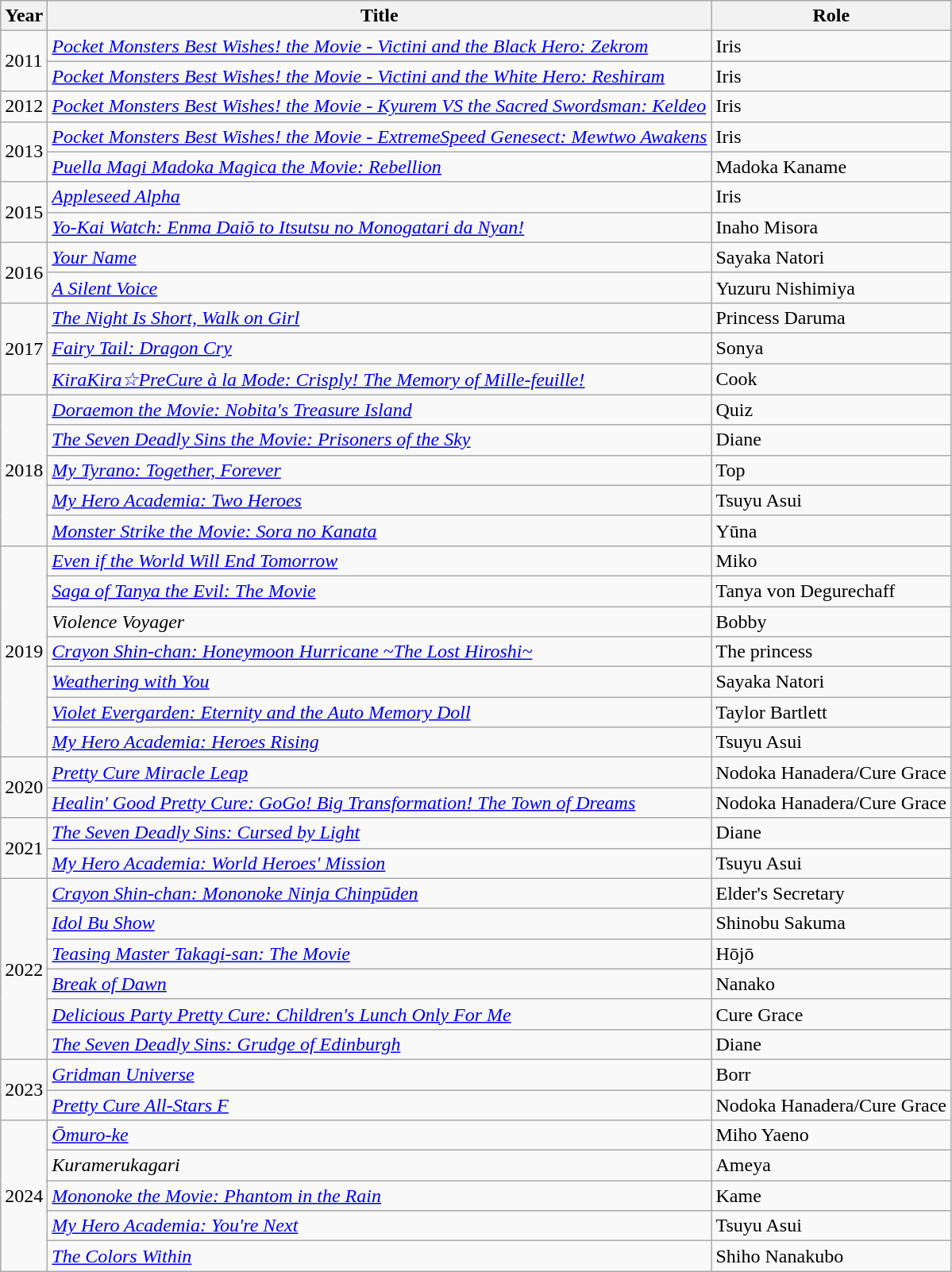<table class="wikitable">
<tr>
<th>Year</th>
<th>Title</th>
<th>Role</th>
</tr>
<tr>
<td rowspan="2">2011</td>
<td><em><a href='#'>Pocket Monsters Best Wishes! the Movie - Victini and the Black Hero: Zekrom</a></em></td>
<td>Iris</td>
</tr>
<tr>
<td><em><a href='#'>Pocket Monsters Best Wishes! the Movie - Victini and the White Hero: Reshiram</a></em></td>
<td>Iris</td>
</tr>
<tr>
<td>2012</td>
<td><em><a href='#'>Pocket Monsters Best Wishes! the Movie - Kyurem VS the Sacred Swordsman: Keldeo</a></em></td>
<td>Iris</td>
</tr>
<tr>
<td rowspan="2">2013</td>
<td><em><a href='#'>Pocket Monsters Best Wishes! the Movie - ExtremeSpeed Genesect: Mewtwo Awakens</a></em></td>
<td>Iris</td>
</tr>
<tr>
<td><em><a href='#'>Puella Magi Madoka Magica the Movie: Rebellion</a></em></td>
<td>Madoka Kaname</td>
</tr>
<tr>
<td rowspan="2">2015</td>
<td><em><a href='#'>Appleseed Alpha</a></em></td>
<td>Iris</td>
</tr>
<tr>
<td><em><a href='#'>Yo-Kai Watch: Enma Daiō to Itsutsu no Monogatari da Nyan!</a></em></td>
<td>Inaho Misora</td>
</tr>
<tr>
<td rowspan="2">2016</td>
<td><em><a href='#'>Your Name</a></em></td>
<td>Sayaka Natori</td>
</tr>
<tr>
<td><em><a href='#'>A Silent Voice</a></em></td>
<td>Yuzuru Nishimiya</td>
</tr>
<tr>
<td rowspan="3">2017</td>
<td><em><a href='#'>The Night Is Short, Walk on Girl</a></em></td>
<td>Princess Daruma</td>
</tr>
<tr>
<td><em><a href='#'>Fairy Tail: Dragon Cry</a></em></td>
<td>Sonya</td>
</tr>
<tr>
<td><em><a href='#'>KiraKira☆PreCure à la Mode: Crisply! The Memory of Mille-feuille!</a></em></td>
<td>Cook</td>
</tr>
<tr>
<td rowspan="5">2018</td>
<td><em><a href='#'>Doraemon the Movie: Nobita's Treasure Island</a></em></td>
<td>Quiz</td>
</tr>
<tr>
<td><em><a href='#'>The Seven Deadly Sins the Movie: Prisoners of the Sky</a></em></td>
<td>Diane</td>
</tr>
<tr>
<td><em><a href='#'>My Tyrano: Together, Forever</a></em></td>
<td>Top</td>
</tr>
<tr>
<td><em><a href='#'>My Hero Academia: Two Heroes</a></em></td>
<td>Tsuyu Asui</td>
</tr>
<tr>
<td><em><a href='#'>Monster Strike the Movie: Sora no Kanata</a></em></td>
<td>Yūna</td>
</tr>
<tr>
<td rowspan="7">2019</td>
<td><em><a href='#'>Even if the World Will End Tomorrow</a></em></td>
<td>Miko</td>
</tr>
<tr>
<td><em><a href='#'>Saga of Tanya the Evil: The Movie</a></em></td>
<td>Tanya von Degurechaff</td>
</tr>
<tr>
<td><em>Violence Voyager</em></td>
<td>Bobby</td>
</tr>
<tr>
<td><em><a href='#'>Crayon Shin-chan: Honeymoon Hurricane ~The Lost Hiroshi~</a></em></td>
<td>The princess</td>
</tr>
<tr>
<td><em><a href='#'>Weathering with You</a></em></td>
<td>Sayaka Natori</td>
</tr>
<tr>
<td><em><a href='#'>Violet Evergarden: Eternity and the Auto Memory Doll</a></em></td>
<td>Taylor Bartlett</td>
</tr>
<tr>
<td><em><a href='#'>My Hero Academia: Heroes Rising</a></em></td>
<td>Tsuyu Asui</td>
</tr>
<tr>
<td rowspan="2">2020</td>
<td><em><a href='#'>Pretty Cure Miracle Leap</a></em></td>
<td>Nodoka Hanadera/Cure Grace</td>
</tr>
<tr>
<td><em><a href='#'>Healin' Good Pretty Cure: GoGo! Big Transformation! The Town of Dreams</a></em></td>
<td>Nodoka Hanadera/Cure Grace</td>
</tr>
<tr>
<td rowspan="2">2021</td>
<td><em><a href='#'>The Seven Deadly Sins: Cursed by Light</a></em></td>
<td>Diane</td>
</tr>
<tr>
<td><em><a href='#'>My Hero Academia: World Heroes' Mission</a></em></td>
<td>Tsuyu Asui</td>
</tr>
<tr>
<td rowspan="6">2022</td>
<td><em><a href='#'>Crayon Shin-chan: Mononoke Ninja Chinpūden</a></em></td>
<td>Elder's Secretary</td>
</tr>
<tr>
<td><em><a href='#'>Idol Bu Show</a></em></td>
<td>Shinobu Sakuma</td>
</tr>
<tr>
<td><em><a href='#'>Teasing Master Takagi-san: The Movie</a></em></td>
<td>Hōjō</td>
</tr>
<tr>
<td><em><a href='#'>Break of Dawn</a></em></td>
<td>Nanako</td>
</tr>
<tr>
<td><em><a href='#'>Delicious Party Pretty Cure: Children's Lunch Only For Me</a></em></td>
<td>Cure Grace</td>
</tr>
<tr>
<td><em><a href='#'>The Seven Deadly Sins: Grudge of Edinburgh</a></em></td>
<td>Diane</td>
</tr>
<tr>
<td rowspan="2">2023</td>
<td><em><a href='#'>Gridman Universe</a></em></td>
<td>Borr</td>
</tr>
<tr>
<td><em><a href='#'>Pretty Cure All-Stars F</a></em></td>
<td>Nodoka Hanadera/Cure Grace</td>
</tr>
<tr>
<td rowspan="5">2024</td>
<td><em><a href='#'>Ōmuro-ke</a></em></td>
<td>Miho Yaeno</td>
</tr>
<tr>
<td><em>Kuramerukagari</em></td>
<td>Ameya</td>
</tr>
<tr>
<td><em><a href='#'>Mononoke the Movie: Phantom in the Rain</a></em></td>
<td>Kame</td>
</tr>
<tr>
<td><em><a href='#'>My Hero Academia: You're Next</a></em></td>
<td>Tsuyu Asui</td>
</tr>
<tr>
<td><em><a href='#'>The Colors Within</a></em></td>
<td>Shiho Nanakubo</td>
</tr>
</table>
